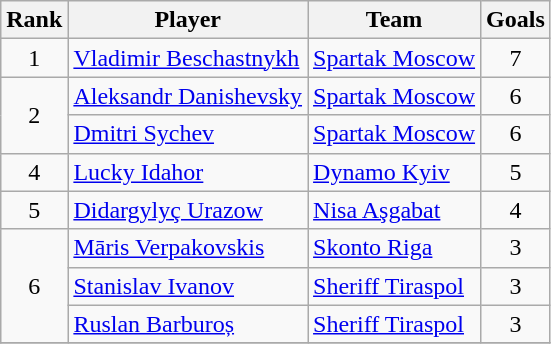<table class="wikitable">
<tr>
<th>Rank</th>
<th>Player</th>
<th>Team</th>
<th>Goals</th>
</tr>
<tr>
<td align=center>1</td>
<td> <a href='#'>Vladimir Beschastnykh</a></td>
<td> <a href='#'>Spartak Moscow</a></td>
<td align=center>7</td>
</tr>
<tr>
<td align=center rowspan="2">2</td>
<td> <a href='#'>Aleksandr Danishevsky</a></td>
<td> <a href='#'>Spartak Moscow</a></td>
<td align=center>6</td>
</tr>
<tr>
<td> <a href='#'>Dmitri Sychev</a></td>
<td> <a href='#'>Spartak Moscow</a></td>
<td align=center>6</td>
</tr>
<tr>
<td align=center>4</td>
<td> <a href='#'>Lucky Idahor</a></td>
<td> <a href='#'>Dynamo Kyiv</a></td>
<td align=center>5</td>
</tr>
<tr>
<td align=center>5</td>
<td> <a href='#'>Didargylyç Urazow</a></td>
<td> <a href='#'>Nisa Aşgabat</a></td>
<td align=center>4</td>
</tr>
<tr>
<td align=center rowspan="3">6</td>
<td> <a href='#'>Māris Verpakovskis</a></td>
<td> <a href='#'>Skonto Riga</a></td>
<td align=center>3</td>
</tr>
<tr>
<td> <a href='#'>Stanislav Ivanov</a></td>
<td> <a href='#'>Sheriff Tiraspol</a></td>
<td align=center>3</td>
</tr>
<tr>
<td> <a href='#'>Ruslan Barburoș</a></td>
<td> <a href='#'>Sheriff Tiraspol</a></td>
<td align=center>3</td>
</tr>
<tr>
</tr>
</table>
